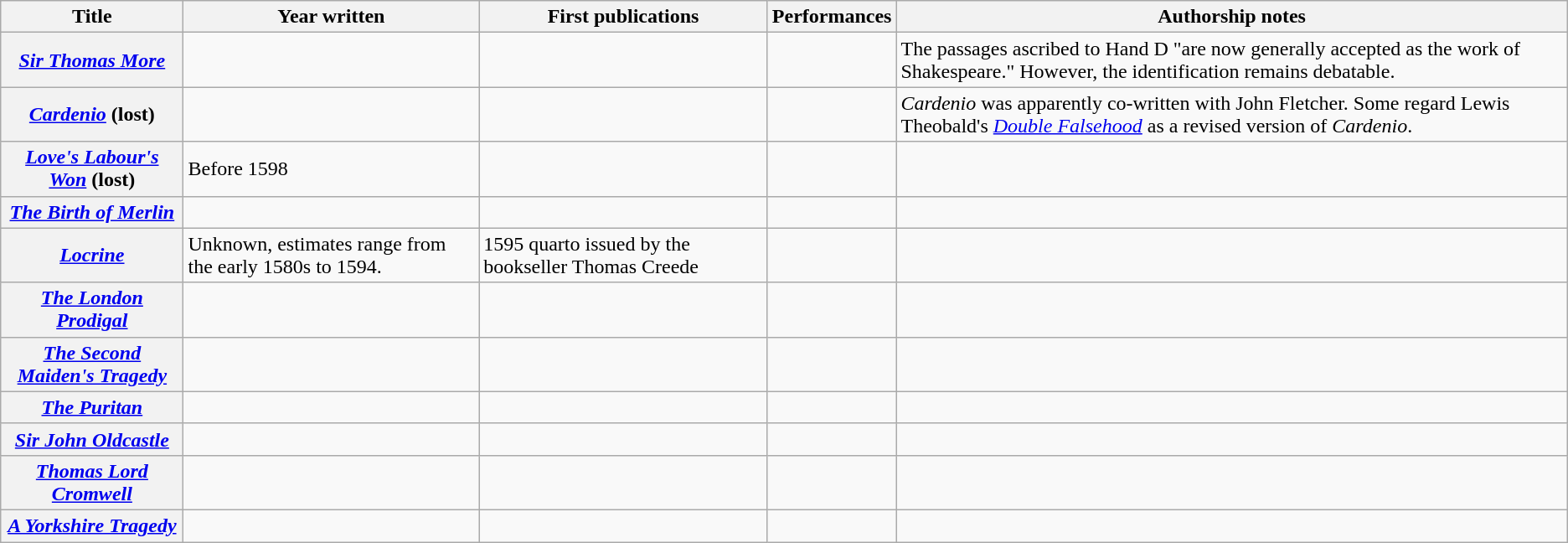<table class="wikitable">
<tr>
<th>Title</th>
<th>Year written</th>
<th>First publications</th>
<th>Performances</th>
<th>Authorship notes</th>
</tr>
<tr>
<th><em><a href='#'>Sir Thomas More</a></em></th>
<td></td>
<td></td>
<td></td>
<td>The passages ascribed to Hand D "are now generally accepted as the work of Shakespeare." However, the identification remains debatable.</td>
</tr>
<tr>
<th><em><a href='#'>Cardenio</a></em> (lost)</th>
<td></td>
<td></td>
<td></td>
<td><em>Cardenio</em> was apparently co-written with John Fletcher. Some regard Lewis Theobald's <em><a href='#'>Double Falsehood</a></em> as a revised version of <em>Cardenio</em>.</td>
</tr>
<tr>
<th><em><a href='#'>Love's Labour's Won</a></em> (lost)</th>
<td>Before 1598</td>
<td></td>
<td></td>
<td></td>
</tr>
<tr>
<th><em><a href='#'>The Birth of Merlin</a></em></th>
<td></td>
<td></td>
<td></td>
<td></td>
</tr>
<tr>
<th><em><a href='#'>Locrine</a></em></th>
<td>Unknown, estimates range from the early 1580s to 1594.</td>
<td>1595 quarto issued by the bookseller Thomas Creede</td>
<td></td>
<td></td>
</tr>
<tr>
<th><em><a href='#'>The London Prodigal</a></em></th>
<td></td>
<td></td>
<td></td>
<td></td>
</tr>
<tr>
<th><em><a href='#'>The Second Maiden's Tragedy</a></em></th>
<td></td>
<td></td>
<td></td>
<td></td>
</tr>
<tr>
<th><em><a href='#'>The Puritan</a></em></th>
<td></td>
<td></td>
<td></td>
<td></td>
</tr>
<tr>
<th><em><a href='#'>Sir John Oldcastle</a></em></th>
<td></td>
<td></td>
<td></td>
<td></td>
</tr>
<tr>
<th><em><a href='#'>Thomas Lord Cromwell</a></em></th>
<td></td>
<td></td>
<td></td>
<td></td>
</tr>
<tr>
<th><em><a href='#'>A Yorkshire Tragedy</a></em></th>
<td></td>
<td></td>
<td></td>
<td></td>
</tr>
</table>
